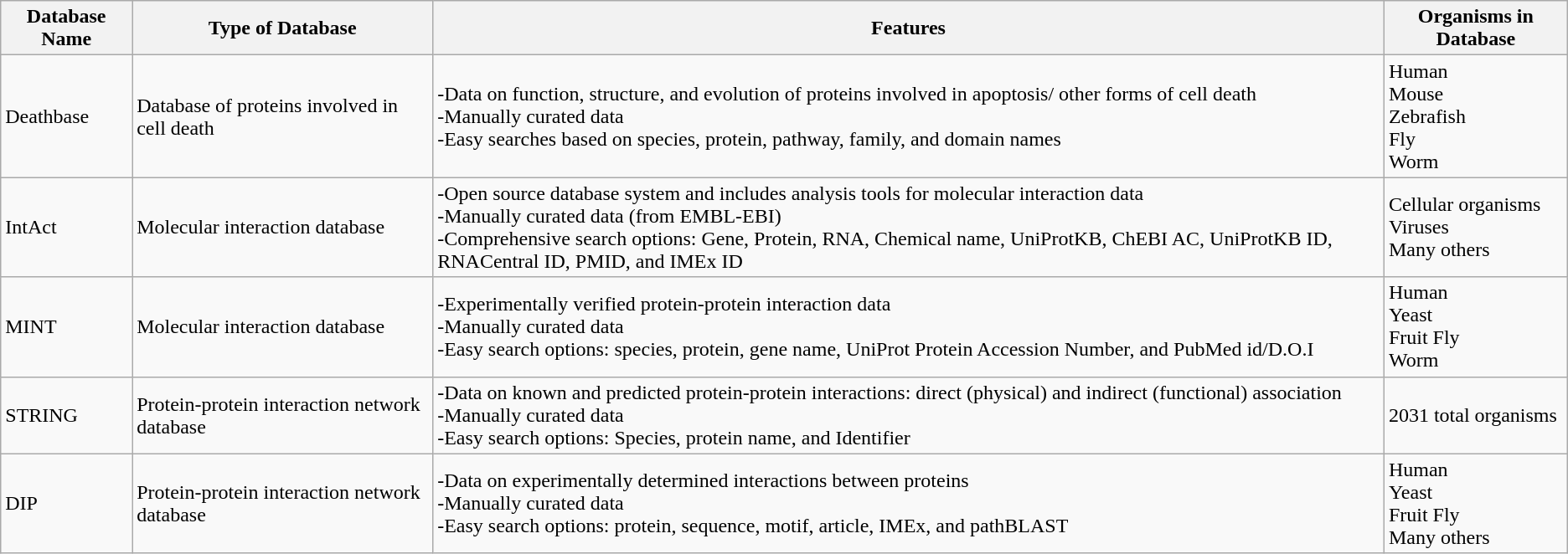<table class="wikitable sortable">
<tr>
<th>Database Name</th>
<th>Type of Database</th>
<th>Features</th>
<th>Organisms in Database</th>
</tr>
<tr>
<td>Deathbase</td>
<td>Database of proteins involved in cell death</td>
<td>-Data on function, structure, and evolution of proteins involved in apoptosis/ other forms of cell death<br>-Manually curated data<br>-Easy searches based on species, protein, pathway, family, and domain names</td>
<td>Human<br>Mouse<br>Zebrafish<br>Fly<br>Worm</td>
</tr>
<tr>
<td>IntAct</td>
<td>Molecular interaction database</td>
<td>-Open source database system and includes analysis tools for molecular interaction data<br>-Manually curated data (from EMBL-EBI)<br>-Comprehensive search options: Gene, Protein, RNA, Chemical name, UniProtKB, ChEBI AC, UniProtKB ID, RNACentral ID, PMID, and IMEx ID</td>
<td>Cellular organisms<br>Viruses<br>Many others</td>
</tr>
<tr>
<td>MINT</td>
<td>Molecular interaction database</td>
<td>-Experimentally verified protein-protein interaction data<br>-Manually curated data<br>-Easy search options: species, protein, gene name, UniProt Protein Accession Number, and PubMed id/D.O.I</td>
<td>Human<br>Yeast<br>Fruit Fly<br>Worm</td>
</tr>
<tr>
<td>STRING</td>
<td>Protein-protein interaction network database</td>
<td>-Data on known and predicted protein-protein interactions: direct (physical) and indirect (functional) association<br>-Manually curated data<br>-Easy search options:  Species, protein name, and Identifier</td>
<td>2031 total organisms</td>
</tr>
<tr>
<td>DIP</td>
<td>Protein-protein interaction network database</td>
<td>-Data on experimentally determined interactions between proteins<br>-Manually curated data<br>-Easy search options: protein, sequence, motif, article, IMEx, and pathBLAST</td>
<td>Human<br>Yeast<br>Fruit Fly<br>Many others</td>
</tr>
</table>
